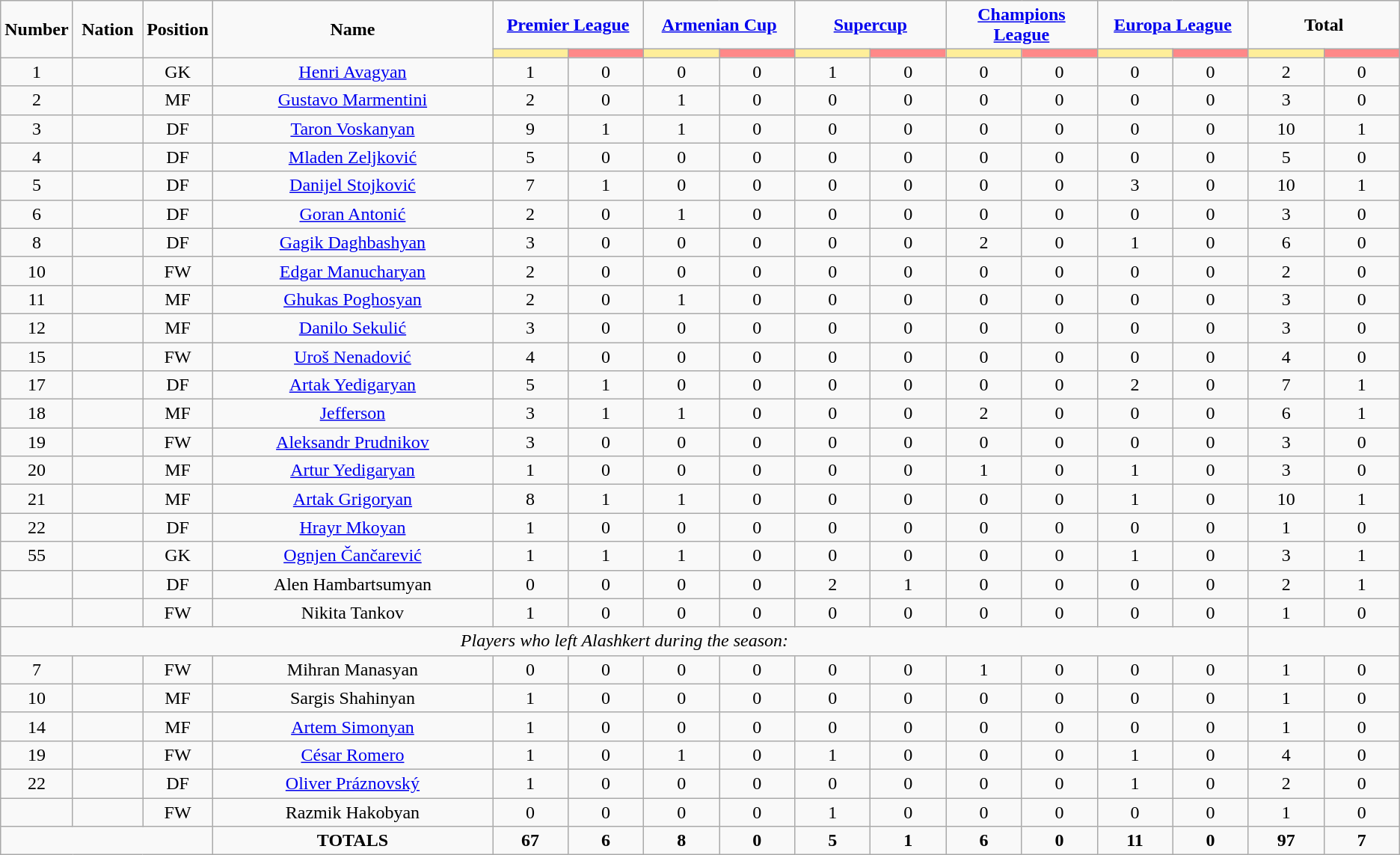<table class="wikitable" style="text-align:center;">
<tr>
<td rowspan="2"  style="width:5%; text-align:center;"><strong>Number</strong></td>
<td rowspan="2"  style="width:5%; text-align:center;"><strong>Nation</strong></td>
<td rowspan="2"  style="width:5%; text-align:center;"><strong>Position</strong></td>
<td rowspan="2"  style="width:20%; text-align:center;"><strong>Name</strong></td>
<td colspan="2" style="text-align:center;"><strong><a href='#'>Premier League</a></strong></td>
<td colspan="2" style="text-align:center;"><strong><a href='#'>Armenian Cup</a></strong></td>
<td colspan="2" style="text-align:center;"><strong><a href='#'>Supercup</a></strong></td>
<td colspan="2" style="text-align:center;"><strong><a href='#'>Champions League</a></strong></td>
<td colspan="2" style="text-align:center;"><strong><a href='#'>Europa League</a></strong></td>
<td colspan="2" style="text-align:center;"><strong>Total</strong></td>
</tr>
<tr>
<th style="width:60px; background:#fe9;"></th>
<th style="width:60px; background:#ff8888;"></th>
<th style="width:60px; background:#fe9;"></th>
<th style="width:60px; background:#ff8888;"></th>
<th style="width:60px; background:#fe9;"></th>
<th style="width:60px; background:#ff8888;"></th>
<th style="width:60px; background:#fe9;"></th>
<th style="width:60px; background:#ff8888;"></th>
<th style="width:60px; background:#fe9;"></th>
<th style="width:60px; background:#ff8888;"></th>
<th style="width:60px; background:#fe9;"></th>
<th style="width:60px; background:#ff8888;"></th>
</tr>
<tr>
<td>1</td>
<td></td>
<td>GK</td>
<td><a href='#'>Henri Avagyan</a></td>
<td>1</td>
<td>0</td>
<td>0</td>
<td>0</td>
<td>1</td>
<td>0</td>
<td>0</td>
<td>0</td>
<td>0</td>
<td>0</td>
<td>2</td>
<td>0</td>
</tr>
<tr>
<td>2</td>
<td></td>
<td>MF</td>
<td><a href='#'>Gustavo Marmentini</a></td>
<td>2</td>
<td>0</td>
<td>1</td>
<td>0</td>
<td>0</td>
<td>0</td>
<td>0</td>
<td>0</td>
<td>0</td>
<td>0</td>
<td>3</td>
<td>0</td>
</tr>
<tr>
<td>3</td>
<td></td>
<td>DF</td>
<td><a href='#'>Taron Voskanyan</a></td>
<td>9</td>
<td>1</td>
<td>1</td>
<td>0</td>
<td>0</td>
<td>0</td>
<td>0</td>
<td>0</td>
<td>0</td>
<td>0</td>
<td>10</td>
<td>1</td>
</tr>
<tr>
<td>4</td>
<td></td>
<td>DF</td>
<td><a href='#'>Mladen Zeljković</a></td>
<td>5</td>
<td>0</td>
<td>0</td>
<td>0</td>
<td>0</td>
<td>0</td>
<td>0</td>
<td>0</td>
<td>0</td>
<td>0</td>
<td>5</td>
<td>0</td>
</tr>
<tr>
<td>5</td>
<td></td>
<td>DF</td>
<td><a href='#'>Danijel Stojković</a></td>
<td>7</td>
<td>1</td>
<td>0</td>
<td>0</td>
<td>0</td>
<td>0</td>
<td>0</td>
<td>0</td>
<td>3</td>
<td>0</td>
<td>10</td>
<td>1</td>
</tr>
<tr>
<td>6</td>
<td></td>
<td>DF</td>
<td><a href='#'>Goran Antonić</a></td>
<td>2</td>
<td>0</td>
<td>1</td>
<td>0</td>
<td>0</td>
<td>0</td>
<td>0</td>
<td>0</td>
<td>0</td>
<td>0</td>
<td>3</td>
<td>0</td>
</tr>
<tr>
<td>8</td>
<td></td>
<td>DF</td>
<td><a href='#'>Gagik Daghbashyan</a></td>
<td>3</td>
<td>0</td>
<td>0</td>
<td>0</td>
<td>0</td>
<td>0</td>
<td>2</td>
<td>0</td>
<td>1</td>
<td>0</td>
<td>6</td>
<td>0</td>
</tr>
<tr>
<td>10</td>
<td></td>
<td>FW</td>
<td><a href='#'>Edgar Manucharyan</a></td>
<td>2</td>
<td>0</td>
<td>0</td>
<td>0</td>
<td>0</td>
<td>0</td>
<td>0</td>
<td>0</td>
<td>0</td>
<td>0</td>
<td>2</td>
<td>0</td>
</tr>
<tr>
<td>11</td>
<td></td>
<td>MF</td>
<td><a href='#'>Ghukas Poghosyan</a></td>
<td>2</td>
<td>0</td>
<td>1</td>
<td>0</td>
<td>0</td>
<td>0</td>
<td>0</td>
<td>0</td>
<td>0</td>
<td>0</td>
<td>3</td>
<td>0</td>
</tr>
<tr>
<td>12</td>
<td></td>
<td>MF</td>
<td><a href='#'>Danilo Sekulić</a></td>
<td>3</td>
<td>0</td>
<td>0</td>
<td>0</td>
<td>0</td>
<td>0</td>
<td>0</td>
<td>0</td>
<td>0</td>
<td>0</td>
<td>3</td>
<td>0</td>
</tr>
<tr>
<td>15</td>
<td></td>
<td>FW</td>
<td><a href='#'>Uroš Nenadović</a></td>
<td>4</td>
<td>0</td>
<td>0</td>
<td>0</td>
<td>0</td>
<td>0</td>
<td>0</td>
<td>0</td>
<td>0</td>
<td>0</td>
<td>4</td>
<td>0</td>
</tr>
<tr>
<td>17</td>
<td></td>
<td>DF</td>
<td><a href='#'>Artak Yedigaryan</a></td>
<td>5</td>
<td>1</td>
<td>0</td>
<td>0</td>
<td>0</td>
<td>0</td>
<td>0</td>
<td>0</td>
<td>2</td>
<td>0</td>
<td>7</td>
<td>1</td>
</tr>
<tr>
<td>18</td>
<td></td>
<td>MF</td>
<td><a href='#'>Jefferson</a></td>
<td>3</td>
<td>1</td>
<td>1</td>
<td>0</td>
<td>0</td>
<td>0</td>
<td>2</td>
<td>0</td>
<td>0</td>
<td>0</td>
<td>6</td>
<td>1</td>
</tr>
<tr>
<td>19</td>
<td></td>
<td>FW</td>
<td><a href='#'>Aleksandr Prudnikov</a></td>
<td>3</td>
<td>0</td>
<td>0</td>
<td>0</td>
<td>0</td>
<td>0</td>
<td>0</td>
<td>0</td>
<td>0</td>
<td>0</td>
<td>3</td>
<td>0</td>
</tr>
<tr>
<td>20</td>
<td></td>
<td>MF</td>
<td><a href='#'>Artur Yedigaryan</a></td>
<td>1</td>
<td>0</td>
<td>0</td>
<td>0</td>
<td>0</td>
<td>0</td>
<td>1</td>
<td>0</td>
<td>1</td>
<td>0</td>
<td>3</td>
<td>0</td>
</tr>
<tr>
<td>21</td>
<td></td>
<td>MF</td>
<td><a href='#'>Artak Grigoryan</a></td>
<td>8</td>
<td>1</td>
<td>1</td>
<td>0</td>
<td>0</td>
<td>0</td>
<td>0</td>
<td>0</td>
<td>1</td>
<td>0</td>
<td>10</td>
<td>1</td>
</tr>
<tr>
<td>22</td>
<td></td>
<td>DF</td>
<td><a href='#'>Hrayr Mkoyan</a></td>
<td>1</td>
<td>0</td>
<td>0</td>
<td>0</td>
<td>0</td>
<td>0</td>
<td>0</td>
<td>0</td>
<td>0</td>
<td>0</td>
<td>1</td>
<td>0</td>
</tr>
<tr>
<td>55</td>
<td></td>
<td>GK</td>
<td><a href='#'>Ognjen Čančarević</a></td>
<td>1</td>
<td>1</td>
<td>1</td>
<td>0</td>
<td>0</td>
<td>0</td>
<td>0</td>
<td>0</td>
<td>1</td>
<td>0</td>
<td>3</td>
<td>1</td>
</tr>
<tr>
<td></td>
<td></td>
<td>DF</td>
<td>Alen Hambartsumyan</td>
<td>0</td>
<td>0</td>
<td>0</td>
<td>0</td>
<td>2</td>
<td>1</td>
<td>0</td>
<td>0</td>
<td>0</td>
<td>0</td>
<td>2</td>
<td>1</td>
</tr>
<tr>
<td></td>
<td></td>
<td>FW</td>
<td>Nikita Tankov</td>
<td>1</td>
<td>0</td>
<td>0</td>
<td>0</td>
<td>0</td>
<td>0</td>
<td>0</td>
<td>0</td>
<td>0</td>
<td>0</td>
<td>1</td>
<td>0</td>
</tr>
<tr>
<td colspan="14"><em>Players who left Alashkert during the season:</em></td>
</tr>
<tr>
<td>7</td>
<td></td>
<td>FW</td>
<td>Mihran Manasyan</td>
<td>0</td>
<td>0</td>
<td>0</td>
<td>0</td>
<td>0</td>
<td>0</td>
<td>1</td>
<td>0</td>
<td>0</td>
<td>0</td>
<td>1</td>
<td>0</td>
</tr>
<tr>
<td>10</td>
<td></td>
<td>MF</td>
<td>Sargis Shahinyan</td>
<td>1</td>
<td>0</td>
<td>0</td>
<td>0</td>
<td>0</td>
<td>0</td>
<td>0</td>
<td>0</td>
<td>0</td>
<td>0</td>
<td>1</td>
<td>0</td>
</tr>
<tr>
<td>14</td>
<td></td>
<td>MF</td>
<td><a href='#'>Artem Simonyan</a></td>
<td>1</td>
<td>0</td>
<td>0</td>
<td>0</td>
<td>0</td>
<td>0</td>
<td>0</td>
<td>0</td>
<td>0</td>
<td>0</td>
<td>1</td>
<td>0</td>
</tr>
<tr>
<td>19</td>
<td></td>
<td>FW</td>
<td><a href='#'>César Romero</a></td>
<td>1</td>
<td>0</td>
<td>1</td>
<td>0</td>
<td>1</td>
<td>0</td>
<td>0</td>
<td>0</td>
<td>1</td>
<td>0</td>
<td>4</td>
<td>0</td>
</tr>
<tr>
<td>22</td>
<td></td>
<td>DF</td>
<td><a href='#'>Oliver Práznovský</a></td>
<td>1</td>
<td>0</td>
<td>0</td>
<td>0</td>
<td>0</td>
<td>0</td>
<td>0</td>
<td>0</td>
<td>1</td>
<td>0</td>
<td>2</td>
<td>0</td>
</tr>
<tr>
<td></td>
<td></td>
<td>FW</td>
<td>Razmik Hakobyan</td>
<td>0</td>
<td>0</td>
<td>0</td>
<td>0</td>
<td>1</td>
<td>0</td>
<td>0</td>
<td>0</td>
<td>0</td>
<td>0</td>
<td>1</td>
<td>0</td>
</tr>
<tr>
<td colspan="3"></td>
<td><strong>TOTALS</strong></td>
<td><strong>67</strong></td>
<td><strong>6</strong></td>
<td><strong>8</strong></td>
<td><strong>0</strong></td>
<td><strong>5</strong></td>
<td><strong>1</strong></td>
<td><strong>6</strong></td>
<td><strong>0</strong></td>
<td><strong>11</strong></td>
<td><strong>0</strong></td>
<td><strong>97</strong></td>
<td><strong>7</strong></td>
</tr>
</table>
